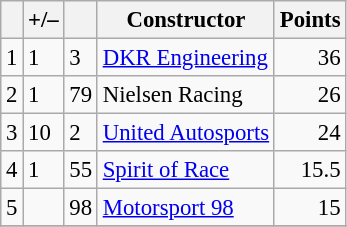<table class="wikitable" style="font-size: 95%;">
<tr>
<th scope="col"></th>
<th scope="col">+/–</th>
<th scope="col"></th>
<th scope="col">Constructor</th>
<th scope="col">Points</th>
</tr>
<tr>
<td align="center">1</td>
<td align="left"> 1</td>
<td align="left">3</td>
<td> <a href='#'>DKR Engineering</a></td>
<td align="right">36</td>
</tr>
<tr>
<td align="center">2</td>
<td align="left"> 1</td>
<td align="left">79</td>
<td> Nielsen Racing</td>
<td align="right">26</td>
</tr>
<tr>
<td align="center">3</td>
<td align="left"> 10</td>
<td align="left">2</td>
<td> <a href='#'>United Autosports</a></td>
<td align="right">24</td>
</tr>
<tr>
<td align="center">4</td>
<td align="left"> 1</td>
<td align="left">55</td>
<td> <a href='#'>Spirit of Race</a></td>
<td align="right">15.5</td>
</tr>
<tr>
<td align="center">5</td>
<td align="left"></td>
<td align="left">98</td>
<td> <a href='#'>Motorsport 98</a></td>
<td align="right">15</td>
</tr>
<tr>
</tr>
</table>
